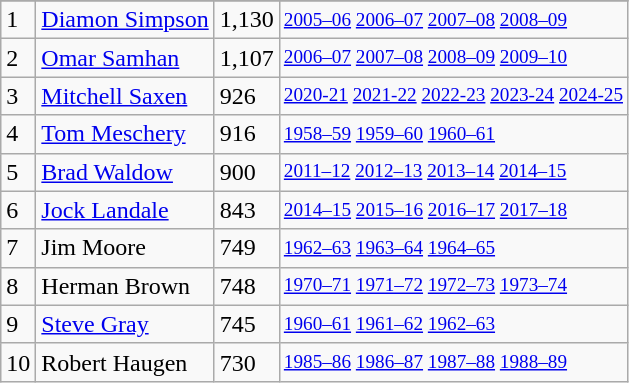<table class="wikitable">
<tr>
</tr>
<tr>
<td>1</td>
<td><a href='#'>Diamon Simpson</a></td>
<td>1,130</td>
<td style="font-size:80%;"><a href='#'>2005–06</a> <a href='#'>2006–07</a> <a href='#'>2007–08</a> <a href='#'>2008–09</a></td>
</tr>
<tr>
<td>2</td>
<td><a href='#'>Omar Samhan</a></td>
<td>1,107</td>
<td style="font-size:80%;"><a href='#'>2006–07</a> <a href='#'>2007–08</a> <a href='#'>2008–09</a> <a href='#'>2009–10</a></td>
</tr>
<tr>
<td>3</td>
<td><a href='#'>Mitchell Saxen</a></td>
<td>926</td>
<td style="font-size:80%;"><a href='#'>2020-21</a> <a href='#'>2021-22</a> <a href='#'>2022-23</a> <a href='#'>2023-24</a> <a href='#'>2024-25</a></td>
</tr>
<tr>
<td>4</td>
<td><a href='#'>Tom Meschery</a></td>
<td>916</td>
<td style="font-size:80%;"><a href='#'>1958–59</a> <a href='#'>1959–60</a> <a href='#'>1960–61</a></td>
</tr>
<tr>
<td>5</td>
<td><a href='#'>Brad Waldow</a></td>
<td>900</td>
<td style="font-size:80%;"><a href='#'>2011–12</a> <a href='#'>2012–13</a> <a href='#'>2013–14</a> <a href='#'>2014–15</a></td>
</tr>
<tr>
<td>6</td>
<td><a href='#'>Jock Landale</a></td>
<td>843</td>
<td style="font-size:80%;"><a href='#'>2014–15</a> <a href='#'>2015–16</a> <a href='#'>2016–17</a> <a href='#'>2017–18</a></td>
</tr>
<tr>
<td>7</td>
<td>Jim Moore</td>
<td>749</td>
<td style="font-size:80%;"><a href='#'>1962–63</a> <a href='#'>1963–64</a> <a href='#'>1964–65</a></td>
</tr>
<tr>
<td>8</td>
<td>Herman Brown</td>
<td>748</td>
<td style="font-size:80%;"><a href='#'>1970–71</a> <a href='#'>1971–72</a> <a href='#'>1972–73</a> <a href='#'>1973–74</a></td>
</tr>
<tr>
<td>9</td>
<td><a href='#'>Steve Gray</a></td>
<td>745</td>
<td style="font-size:80%;"><a href='#'>1960–61</a> <a href='#'>1961–62</a> <a href='#'>1962–63</a></td>
</tr>
<tr>
<td>10</td>
<td>Robert Haugen</td>
<td>730</td>
<td style="font-size:80%;"><a href='#'>1985–86</a> <a href='#'>1986–87</a> <a href='#'>1987–88</a> <a href='#'>1988–89</a></td>
</tr>
</table>
